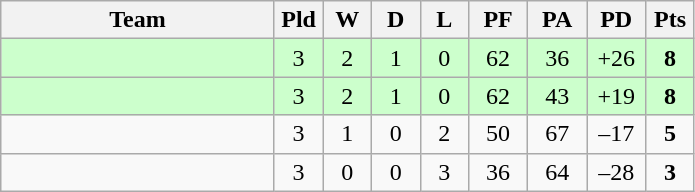<table class="wikitable" style="text-align:center;">
<tr>
<th width=175>Team</th>
<th width=25 abbr="Played">Pld</th>
<th width=25 abbr="Won">W</th>
<th width=25 abbr="Drawn">D</th>
<th width=25 abbr="Lost">L</th>
<th width=32 abbr="Points for">PF</th>
<th width=32 abbr="Points against">PA</th>
<th width=32 abbr="Points difference">PD</th>
<th width=25 abbr="Points">Pts</th>
</tr>
<tr bgcolor=ccffcc>
<td align=left></td>
<td>3</td>
<td>2</td>
<td>1</td>
<td>0</td>
<td>62</td>
<td>36</td>
<td>+26</td>
<td><strong>8</strong></td>
</tr>
<tr bgcolor=ccffcc>
<td align=left></td>
<td>3</td>
<td>2</td>
<td>1</td>
<td>0</td>
<td>62</td>
<td>43</td>
<td>+19</td>
<td><strong>8</strong></td>
</tr>
<tr>
<td align=left></td>
<td>3</td>
<td>1</td>
<td>0</td>
<td>2</td>
<td>50</td>
<td>67</td>
<td>–17</td>
<td><strong>5</strong></td>
</tr>
<tr>
<td align=left></td>
<td>3</td>
<td>0</td>
<td>0</td>
<td>3</td>
<td>36</td>
<td>64</td>
<td>–28</td>
<td><strong>3</strong></td>
</tr>
</table>
